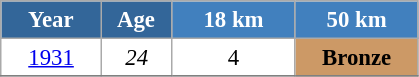<table class="wikitable" style="font-size:95%; text-align:center; border:grey solid 1px; border-collapse:collapse; background:#ffffff;">
<tr>
<th style="background-color:#369; color:white; width:60px;"> Year </th>
<th style="background-color:#369; color:white; width:40px;"> Age </th>
<th style="background-color:#4180be; color:white; width:75px;"> 18 km </th>
<th style="background-color:#4180be; color:white; width:75px;"> 50 km </th>
</tr>
<tr>
<td><a href='#'>1931</a></td>
<td><em>24</em></td>
<td>4</td>
<td bgcolor="cc9966"><strong>Bronze</strong></td>
</tr>
<tr>
</tr>
</table>
